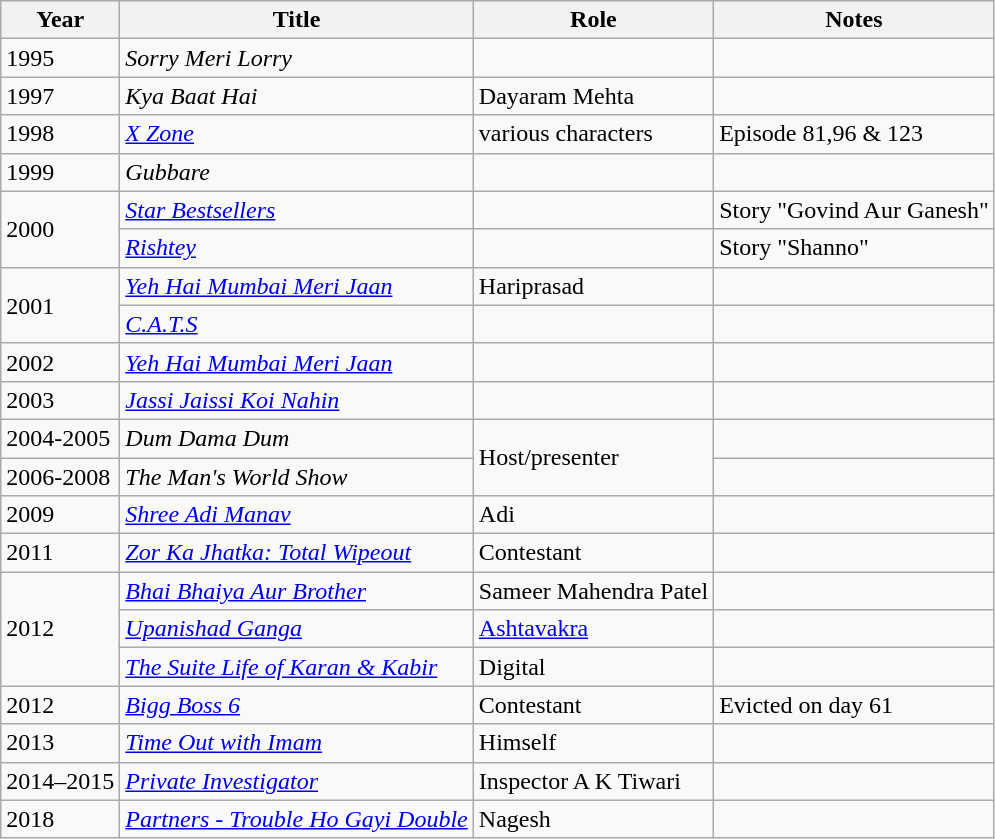<table class="wikitable sortable">
<tr>
<th scope="col">Year</th>
<th scope="col">Title</th>
<th scope="col">Role</th>
<th scope="col">Notes</th>
</tr>
<tr>
<td>1995</td>
<td><em>Sorry Meri Lorry</em></td>
<td></td>
<td></td>
</tr>
<tr>
<td>1997</td>
<td><em>Kya Baat Hai</em></td>
<td>Dayaram Mehta</td>
<td></td>
</tr>
<tr>
<td>1998</td>
<td><em><a href='#'>X Zone</a></em></td>
<td>various characters</td>
<td>Episode 81,96 & 123</td>
</tr>
<tr>
<td>1999</td>
<td><em>Gubbare</em></td>
<td></td>
<td></td>
</tr>
<tr>
<td rowspan="2">2000</td>
<td><em><a href='#'>Star Bestsellers</a></em></td>
<td></td>
<td>Story "Govind Aur Ganesh"</td>
</tr>
<tr>
<td><em><a href='#'>Rishtey</a></em></td>
<td></td>
<td>Story "Shanno"</td>
</tr>
<tr>
<td rowspan="2">2001</td>
<td><em><a href='#'>Yeh Hai Mumbai Meri Jaan</a></em></td>
<td>Hariprasad</td>
<td></td>
</tr>
<tr>
<td><em><a href='#'>C.A.T.S</a></em></td>
<td></td>
<td></td>
</tr>
<tr>
<td>2002</td>
<td><em><a href='#'>Yeh Hai Mumbai Meri Jaan</a></em></td>
<td></td>
<td></td>
</tr>
<tr>
<td>2003</td>
<td><em><a href='#'>Jassi Jaissi Koi Nahin</a></em></td>
<td></td>
<td></td>
</tr>
<tr>
<td>2004-2005</td>
<td><em>Dum Dama Dum</em></td>
<td rowspan="2">Host/presenter</td>
<td></td>
</tr>
<tr>
<td>2006-2008</td>
<td><em>The Man's World Show</em></td>
<td></td>
</tr>
<tr>
<td>2009</td>
<td><em><a href='#'>Shree Adi Manav</a></em></td>
<td>Adi</td>
<td></td>
</tr>
<tr>
<td>2011</td>
<td><em><a href='#'>Zor Ka Jhatka: Total Wipeout</a></em></td>
<td>Contestant</td>
<td></td>
</tr>
<tr>
<td rowspan="3">2012</td>
<td><em><a href='#'>Bhai Bhaiya Aur Brother</a></em></td>
<td>Sameer Mahendra Patel</td>
<td></td>
</tr>
<tr>
<td><em><a href='#'>Upanishad Ganga</a></em></td>
<td><a href='#'>Ashtavakra</a></td>
<td></td>
</tr>
<tr>
<td><em><a href='#'>The Suite Life of Karan & Kabir</a></em></td>
<td>Digital</td>
<td></td>
</tr>
<tr>
<td>2012</td>
<td><em><a href='#'>Bigg Boss 6</a></em></td>
<td>Contestant</td>
<td>Evicted on day 61</td>
</tr>
<tr>
<td>2013</td>
<td><em><a href='#'>Time Out with Imam</a></em></td>
<td>Himself</td>
<td></td>
</tr>
<tr>
<td>2014–2015</td>
<td><em><a href='#'>Private Investigator</a></em></td>
<td>Inspector A K Tiwari</td>
<td></td>
</tr>
<tr>
<td>2018</td>
<td><em><a href='#'>Partners - Trouble Ho Gayi Double</a></em></td>
<td>Nagesh</td>
<td></td>
</tr>
</table>
